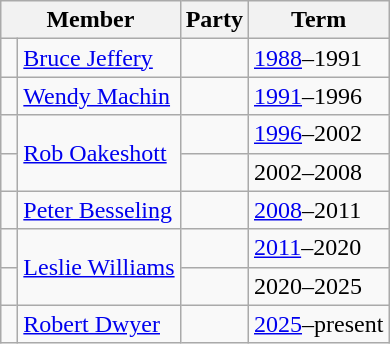<table class="wikitable">
<tr>
<th colspan="2">Member</th>
<th>Party</th>
<th>Term</th>
</tr>
<tr>
<td> </td>
<td><a href='#'>Bruce Jeffery</a></td>
<td></td>
<td><a href='#'>1988</a>–1991</td>
</tr>
<tr>
<td> </td>
<td><a href='#'>Wendy Machin</a></td>
<td></td>
<td><a href='#'>1991</a>–1996</td>
</tr>
<tr>
<td> </td>
<td rowspan="2"><a href='#'>Rob Oakeshott</a></td>
<td></td>
<td><a href='#'>1996</a>–2002</td>
</tr>
<tr>
<td> </td>
<td></td>
<td>2002–2008</td>
</tr>
<tr>
<td> </td>
<td><a href='#'>Peter Besseling</a></td>
<td></td>
<td><a href='#'>2008</a>–2011</td>
</tr>
<tr>
<td> </td>
<td rowspan="2"><a href='#'>Leslie Williams</a></td>
<td></td>
<td><a href='#'>2011</a>–2020</td>
</tr>
<tr>
<td> </td>
<td></td>
<td>2020–2025</td>
</tr>
<tr>
<td> </td>
<td><a href='#'>Robert Dwyer</a></td>
<td></td>
<td><a href='#'>2025</a>–present</td>
</tr>
</table>
